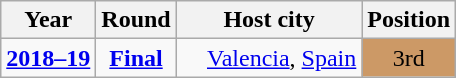<table class="wikitable" style="text-align: center;">
<tr>
<th>Year</th>
<th>Round</th>
<th>Host city</th>
<th>Position</th>
</tr>
<tr>
<td><strong><a href='#'>2018–19</a></strong></td>
<td><strong><a href='#'>Final</a></strong></td>
<td style="text-align: left; padding-left: 20px;"> <a href='#'>Valencia</a>, <a href='#'>Spain</a></td>
<td style="background-color: #cc9966;">3rd</td>
</tr>
</table>
